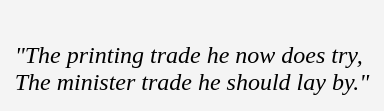<table cellpadding=10 border="0" align=center>
<tr>
<td bgcolor=#f4f4f4><br><em>"The printing trade he now does try,</em><br> 
<em>The minister trade he should lay by."</em><br></td>
</tr>
</table>
